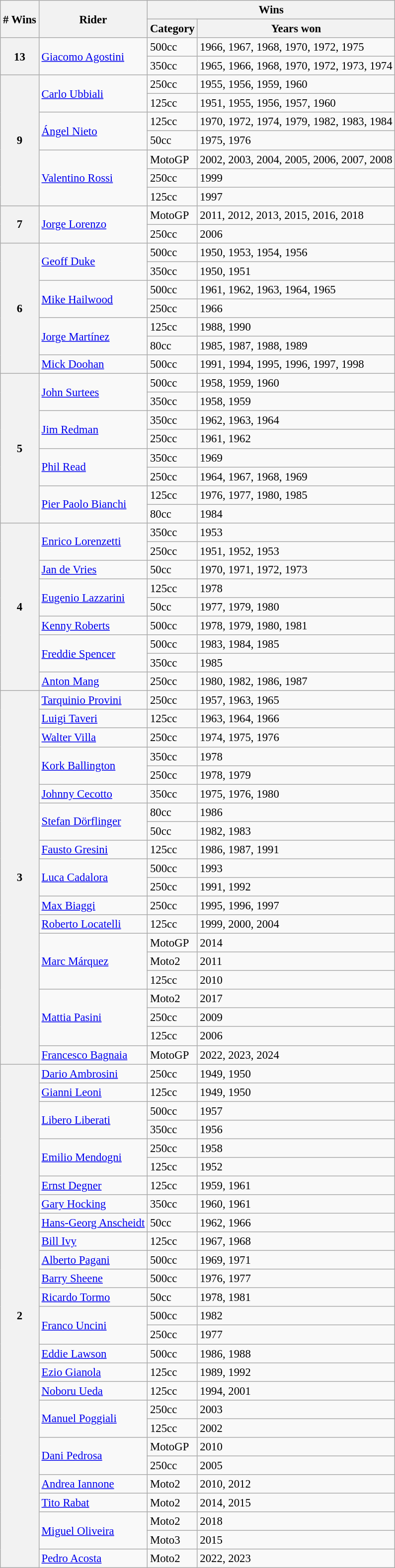<table class="wikitable" style="font-size: 95%;">
<tr>
<th rowspan=2># Wins</th>
<th rowspan=2>Rider</th>
<th colspan=2>Wins</th>
</tr>
<tr>
<th>Category</th>
<th>Years won</th>
</tr>
<tr>
<th rowspan=2>13</th>
<td rowspan=2> <a href='#'>Giacomo Agostini</a></td>
<td>500cc</td>
<td>1966, 1967, 1968, 1970, 1972, 1975</td>
</tr>
<tr>
<td>350cc</td>
<td>1965, 1966, 1968, 1970, 1972, 1973, 1974</td>
</tr>
<tr>
<th rowspan=7>9</th>
<td rowspan=2> <a href='#'>Carlo Ubbiali</a></td>
<td>250cc</td>
<td>1955, 1956, 1959, 1960</td>
</tr>
<tr>
<td>125cc</td>
<td>1951, 1955, 1956, 1957, 1960</td>
</tr>
<tr>
<td rowspan=2> <a href='#'>Ángel Nieto</a></td>
<td>125cc</td>
<td>1970, 1972, 1974, 1979, 1982, 1983, 1984</td>
</tr>
<tr>
<td>50cc</td>
<td>1975, 1976</td>
</tr>
<tr>
<td rowspan=3> <a href='#'>Valentino Rossi</a></td>
<td>MotoGP</td>
<td>2002, 2003, 2004, 2005, 2006, 2007, 2008</td>
</tr>
<tr>
<td>250cc</td>
<td>1999</td>
</tr>
<tr>
<td>125cc</td>
<td>1997</td>
</tr>
<tr>
<th rowspan=2>7</th>
<td rowspan=2> <a href='#'>Jorge Lorenzo</a></td>
<td>MotoGP</td>
<td>2011, 2012, 2013, 2015, 2016, 2018</td>
</tr>
<tr>
<td>250cc</td>
<td>2006</td>
</tr>
<tr>
<th rowspan=7>6</th>
<td rowspan=2> <a href='#'>Geoff Duke</a></td>
<td>500cc</td>
<td>1950, 1953, 1954, 1956</td>
</tr>
<tr>
<td>350cc</td>
<td>1950, 1951</td>
</tr>
<tr>
<td rowspan=2> <a href='#'>Mike Hailwood</a></td>
<td>500cc</td>
<td>1961, 1962, 1963, 1964, 1965</td>
</tr>
<tr>
<td>250cc</td>
<td>1966</td>
</tr>
<tr>
<td rowspan=2> <a href='#'>Jorge Martínez</a></td>
<td>125cc</td>
<td>1988, 1990</td>
</tr>
<tr>
<td>80cc</td>
<td>1985, 1987, 1988, 1989</td>
</tr>
<tr>
<td> <a href='#'>Mick Doohan</a></td>
<td>500cc</td>
<td>1991, 1994, 1995, 1996, 1997, 1998</td>
</tr>
<tr>
<th rowspan=8>5</th>
<td rowspan=2> <a href='#'>John Surtees</a></td>
<td>500cc</td>
<td>1958, 1959, 1960</td>
</tr>
<tr>
<td>350cc</td>
<td>1958, 1959</td>
</tr>
<tr>
<td rowspan=2> <a href='#'>Jim Redman</a></td>
<td>350cc</td>
<td>1962, 1963, 1964</td>
</tr>
<tr>
<td>250cc</td>
<td>1961, 1962</td>
</tr>
<tr>
<td rowspan=2> <a href='#'>Phil Read</a></td>
<td>350cc</td>
<td>1969</td>
</tr>
<tr>
<td>250cc</td>
<td>1964, 1967, 1968, 1969</td>
</tr>
<tr>
<td rowspan=2> <a href='#'>Pier Paolo Bianchi</a></td>
<td>125cc</td>
<td>1976, 1977, 1980, 1985</td>
</tr>
<tr>
<td>80cc</td>
<td>1984</td>
</tr>
<tr>
<th rowspan=9>4</th>
<td rowspan=2> <a href='#'>Enrico Lorenzetti</a></td>
<td>350cc</td>
<td>1953</td>
</tr>
<tr>
<td>250cc</td>
<td>1951, 1952, 1953</td>
</tr>
<tr>
<td> <a href='#'>Jan de Vries</a></td>
<td>50cc</td>
<td>1970, 1971, 1972, 1973</td>
</tr>
<tr>
<td rowspan=2> <a href='#'>Eugenio Lazzarini</a></td>
<td>125cc</td>
<td>1978</td>
</tr>
<tr>
<td>50cc</td>
<td>1977, 1979, 1980</td>
</tr>
<tr>
<td> <a href='#'>Kenny Roberts</a></td>
<td>500cc</td>
<td>1978, 1979, 1980, 1981</td>
</tr>
<tr>
<td rowspan=2> <a href='#'>Freddie Spencer</a></td>
<td>500cc</td>
<td>1983, 1984, 1985</td>
</tr>
<tr>
<td>350cc</td>
<td>1985</td>
</tr>
<tr>
<td> <a href='#'>Anton Mang</a></td>
<td>250cc</td>
<td>1980, 1982, 1986, 1987</td>
</tr>
<tr>
<th rowspan="20">3</th>
<td> <a href='#'>Tarquinio Provini</a></td>
<td>250cc</td>
<td>1957, 1963, 1965</td>
</tr>
<tr>
<td> <a href='#'>Luigi Taveri</a></td>
<td>125cc</td>
<td>1963, 1964, 1966</td>
</tr>
<tr>
<td> <a href='#'>Walter Villa</a></td>
<td>250cc</td>
<td>1974, 1975, 1976</td>
</tr>
<tr>
<td rowspan=2> <a href='#'>Kork Ballington</a></td>
<td>350cc</td>
<td>1978</td>
</tr>
<tr>
<td>250cc</td>
<td>1978, 1979</td>
</tr>
<tr>
<td> <a href='#'>Johnny Cecotto</a></td>
<td>350cc</td>
<td>1975, 1976, 1980</td>
</tr>
<tr>
<td rowspan=2> <a href='#'>Stefan Dörflinger</a></td>
<td>80cc</td>
<td>1986</td>
</tr>
<tr>
<td>50cc</td>
<td>1982, 1983</td>
</tr>
<tr>
<td> <a href='#'>Fausto Gresini</a></td>
<td>125cc</td>
<td>1986, 1987, 1991</td>
</tr>
<tr>
<td rowspan=2> <a href='#'>Luca Cadalora</a></td>
<td>500cc</td>
<td>1993</td>
</tr>
<tr>
<td>250cc</td>
<td>1991, 1992</td>
</tr>
<tr>
<td> <a href='#'>Max Biaggi</a></td>
<td>250cc</td>
<td>1995, 1996, 1997</td>
</tr>
<tr>
<td> <a href='#'>Roberto Locatelli</a></td>
<td>125cc</td>
<td>1999, 2000, 2004</td>
</tr>
<tr>
<td rowspan=3> <a href='#'>Marc Márquez</a></td>
<td>MotoGP</td>
<td>2014</td>
</tr>
<tr>
<td>Moto2</td>
<td>2011</td>
</tr>
<tr>
<td>125cc</td>
<td>2010</td>
</tr>
<tr>
<td rowspan="3"> <a href='#'>Mattia Pasini</a></td>
<td>Moto2</td>
<td>2017</td>
</tr>
<tr>
<td>250cc</td>
<td>2009</td>
</tr>
<tr>
<td>125cc</td>
<td>2006</td>
</tr>
<tr>
<td> <a href='#'>Francesco Bagnaia</a></td>
<td>MotoGP</td>
<td>2022, 2023, 2024</td>
</tr>
<tr>
<th rowspan="29">2</th>
<td> <a href='#'>Dario Ambrosini</a></td>
<td>250cc</td>
<td>1949, 1950</td>
</tr>
<tr>
<td> <a href='#'>Gianni Leoni</a></td>
<td>125cc</td>
<td>1949, 1950</td>
</tr>
<tr>
<td rowspan="2"> <a href='#'>Libero Liberati</a></td>
<td>500cc</td>
<td>1957</td>
</tr>
<tr>
<td>350cc</td>
<td>1956</td>
</tr>
<tr>
<td rowspan="2"> <a href='#'>Emilio Mendogni</a></td>
<td>250cc</td>
<td>1958</td>
</tr>
<tr>
<td>125cc</td>
<td>1952</td>
</tr>
<tr>
<td> <a href='#'>Ernst Degner</a></td>
<td>125cc</td>
<td>1959, 1961</td>
</tr>
<tr>
<td> <a href='#'>Gary Hocking</a></td>
<td>350cc</td>
<td>1960, 1961</td>
</tr>
<tr>
<td> <a href='#'>Hans-Georg Anscheidt</a></td>
<td>50cc</td>
<td>1962, 1966</td>
</tr>
<tr>
<td> <a href='#'>Bill Ivy</a></td>
<td>125cc</td>
<td>1967, 1968</td>
</tr>
<tr>
<td> <a href='#'>Alberto Pagani</a></td>
<td>500cc</td>
<td>1969, 1971</td>
</tr>
<tr>
<td> <a href='#'>Barry Sheene</a></td>
<td>500cc</td>
<td>1976, 1977</td>
</tr>
<tr>
<td> <a href='#'>Ricardo Tormo</a></td>
<td>50cc</td>
<td>1978, 1981</td>
</tr>
<tr>
<td rowspan=2> <a href='#'>Franco Uncini</a></td>
<td>500cc</td>
<td>1982</td>
</tr>
<tr>
<td>250cc</td>
<td>1977</td>
</tr>
<tr>
<td> <a href='#'>Eddie Lawson</a></td>
<td>500cc</td>
<td>1986, 1988</td>
</tr>
<tr>
<td> <a href='#'>Ezio Gianola</a></td>
<td>125cc</td>
<td>1989, 1992</td>
</tr>
<tr>
<td> <a href='#'>Noboru Ueda</a></td>
<td>125cc</td>
<td>1994, 2001</td>
</tr>
<tr>
<td rowspan=2> <a href='#'>Manuel Poggiali</a></td>
<td>250cc</td>
<td>2003</td>
</tr>
<tr>
<td>125cc</td>
<td>2002</td>
</tr>
<tr>
<td rowspan=2> <a href='#'>Dani Pedrosa</a></td>
<td>MotoGP</td>
<td>2010</td>
</tr>
<tr>
<td>250cc</td>
<td>2005</td>
</tr>
<tr>
<td> <a href='#'>Andrea Iannone</a></td>
<td>Moto2</td>
<td>2010, 2012</td>
</tr>
<tr>
<td> <a href='#'>Tito Rabat</a></td>
<td>Moto2</td>
<td>2014, 2015</td>
</tr>
<tr>
<td rowspan=2> <a href='#'>Miguel Oliveira</a></td>
<td>Moto2</td>
<td>2018</td>
</tr>
<tr>
<td>Moto3</td>
<td>2015</td>
</tr>
<tr>
<td> <a href='#'>Pedro Acosta</a></td>
<td>Moto2</td>
<td>2022, 2023</td>
</tr>
</table>
